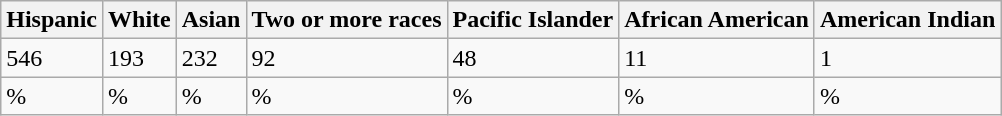<table class="wikitable" style="margin-left:50px" style="text-align:center">
<tr>
<th>Hispanic</th>
<th>White</th>
<th>Asian</th>
<th>Two or more races</th>
<th>Pacific Islander</th>
<th>African American</th>
<th>American Indian</th>
</tr>
<tr>
<td>546</td>
<td>193</td>
<td>232</td>
<td>92</td>
<td>48</td>
<td>11</td>
<td>1</td>
</tr>
<tr>
<td>%</td>
<td>%</td>
<td>%</td>
<td>%</td>
<td>%</td>
<td>%</td>
<td>%</td>
</tr>
</table>
